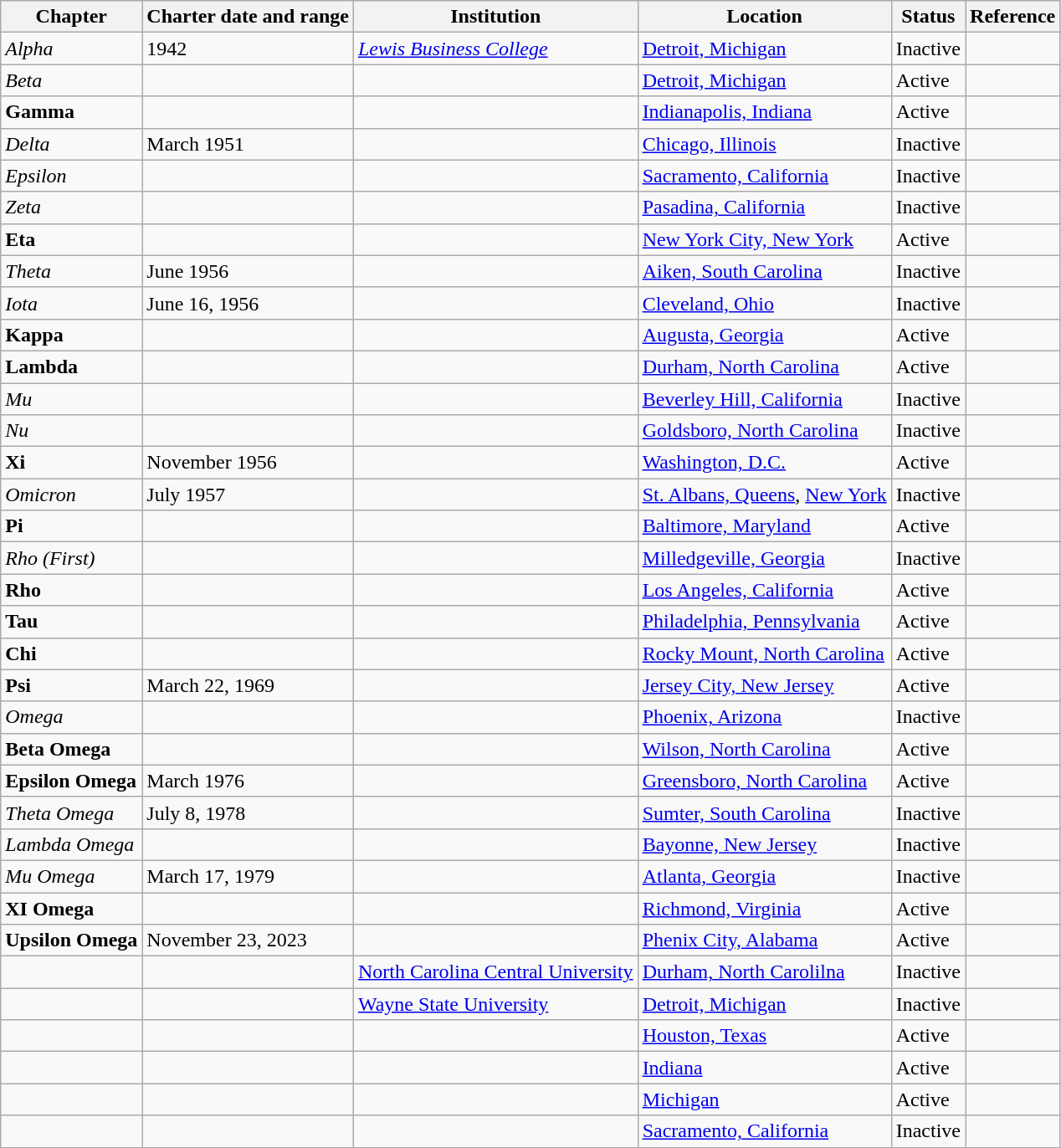<table class="wikitable sortable">
<tr>
<th>Chapter</th>
<th>Charter date and range</th>
<th>Institution</th>
<th>Location</th>
<th>Status</th>
<th>Reference</th>
</tr>
<tr>
<td><em>Alpha</em></td>
<td>1942</td>
<td><em><a href='#'>Lewis Business College</a></em></td>
<td><a href='#'>Detroit, Michigan</a></td>
<td>Inactive</td>
<td></td>
</tr>
<tr>
<td><em>Beta</em></td>
<td></td>
<td></td>
<td><a href='#'>Detroit, Michigan</a></td>
<td>Active</td>
<td></td>
</tr>
<tr>
<td><strong>Gamma</strong></td>
<td></td>
<td></td>
<td><a href='#'>Indianapolis, Indiana</a></td>
<td>Active</td>
<td></td>
</tr>
<tr>
<td><em>Delta</em></td>
<td>March 1951</td>
<td></td>
<td><a href='#'>Chicago, Illinois</a></td>
<td>Inactive</td>
<td></td>
</tr>
<tr>
<td><em>Epsilon</em></td>
<td></td>
<td></td>
<td><a href='#'>Sacramento, California</a></td>
<td>Inactive</td>
<td></td>
</tr>
<tr>
<td><em>Zeta</em></td>
<td></td>
<td></td>
<td><a href='#'>Pasadina, California</a></td>
<td>Inactive</td>
<td></td>
</tr>
<tr>
<td><strong>Eta</strong></td>
<td></td>
<td></td>
<td><a href='#'>New York City, New York</a></td>
<td>Active</td>
<td></td>
</tr>
<tr>
<td><em>Theta</em></td>
<td>June 1956</td>
<td></td>
<td><a href='#'>Aiken, South Carolina</a></td>
<td>Inactive</td>
<td></td>
</tr>
<tr>
<td><em>Iota</em></td>
<td>June 16, 1956</td>
<td></td>
<td><a href='#'>Cleveland, Ohio</a></td>
<td>Inactive</td>
<td></td>
</tr>
<tr>
<td><strong>Kappa</strong></td>
<td></td>
<td></td>
<td><a href='#'>Augusta, Georgia</a></td>
<td>Active</td>
<td></td>
</tr>
<tr>
<td><strong>Lambda</strong></td>
<td></td>
<td></td>
<td><a href='#'>Durham, North Carolina</a></td>
<td>Active</td>
<td></td>
</tr>
<tr>
<td><em>Mu</em></td>
<td></td>
<td></td>
<td><a href='#'>Beverley Hill, California</a></td>
<td>Inactive</td>
<td></td>
</tr>
<tr>
<td><em>Nu</em></td>
<td></td>
<td></td>
<td><a href='#'>Goldsboro, North Carolina</a></td>
<td>Inactive</td>
<td></td>
</tr>
<tr>
<td><strong>Xi</strong></td>
<td>November 1956</td>
<td></td>
<td><a href='#'>Washington, D.C.</a></td>
<td>Active</td>
<td></td>
</tr>
<tr>
<td><em>Omicron</em></td>
<td>July 1957</td>
<td></td>
<td><a href='#'>St. Albans, Queens</a>, <a href='#'>New York</a></td>
<td>Inactive</td>
<td></td>
</tr>
<tr>
<td><strong>Pi</strong></td>
<td></td>
<td></td>
<td><a href='#'>Baltimore, Maryland</a></td>
<td>Active</td>
<td></td>
</tr>
<tr>
<td><em>Rho (First)</em></td>
<td></td>
<td></td>
<td><a href='#'>Milledgeville, Georgia</a></td>
<td>Inactive</td>
<td></td>
</tr>
<tr>
<td><strong>Rho</strong></td>
<td></td>
<td></td>
<td><a href='#'>Los Angeles, California</a></td>
<td>Active</td>
<td></td>
</tr>
<tr>
<td><strong>Tau</strong></td>
<td></td>
<td></td>
<td><a href='#'>Philadelphia, Pennsylvania</a></td>
<td>Active</td>
<td></td>
</tr>
<tr>
<td><strong>Chi</strong></td>
<td></td>
<td></td>
<td><a href='#'>Rocky Mount, North Carolina</a></td>
<td>Active</td>
<td></td>
</tr>
<tr>
<td><strong>Psi</strong></td>
<td>March 22, 1969</td>
<td></td>
<td><a href='#'>Jersey City, New Jersey</a></td>
<td>Active</td>
<td></td>
</tr>
<tr>
<td><em>Omega</em></td>
<td></td>
<td></td>
<td><a href='#'>Phoenix, Arizona</a></td>
<td>Inactive</td>
<td></td>
</tr>
<tr>
<td><strong>Beta Omega</strong></td>
<td></td>
<td></td>
<td><a href='#'>Wilson, North Carolina</a></td>
<td>Active</td>
<td></td>
</tr>
<tr>
<td><strong>Epsilon Omega</strong></td>
<td>March 1976</td>
<td></td>
<td><a href='#'>Greensboro, North Carolina</a></td>
<td>Active</td>
<td></td>
</tr>
<tr>
<td><em>Theta Omega</em></td>
<td>July 8, 1978</td>
<td></td>
<td><a href='#'>Sumter, South Carolina</a></td>
<td>Inactive</td>
<td></td>
</tr>
<tr>
<td><em>Lambda Omega</em></td>
<td></td>
<td></td>
<td><a href='#'>Bayonne, New Jersey</a></td>
<td>Inactive</td>
<td></td>
</tr>
<tr>
<td><em>Mu Omega</em></td>
<td>March 17, 1979</td>
<td></td>
<td><a href='#'>Atlanta, Georgia</a></td>
<td>Inactive</td>
<td></td>
</tr>
<tr>
<td><strong>XI Omega</strong></td>
<td></td>
<td></td>
<td><a href='#'>Richmond, Virginia</a></td>
<td>Active</td>
<td></td>
</tr>
<tr>
<td><strong>Upsilon Omega</strong></td>
<td>November 23, 2023</td>
<td></td>
<td><a href='#'>Phenix City, Alabama</a></td>
<td>Active</td>
<td></td>
</tr>
<tr>
<td></td>
<td></td>
<td><a href='#'>North Carolina Central University</a></td>
<td><a href='#'>Durham, North Carolilna</a></td>
<td>Inactive</td>
<td></td>
</tr>
<tr>
<td></td>
<td></td>
<td><a href='#'>Wayne State University</a></td>
<td><a href='#'>Detroit, Michigan</a></td>
<td>Inactive</td>
<td></td>
</tr>
<tr>
<td></td>
<td></td>
<td></td>
<td><a href='#'>Houston, Texas</a></td>
<td>Active</td>
<td></td>
</tr>
<tr>
<td></td>
<td></td>
<td></td>
<td><a href='#'>Indiana</a></td>
<td>Active</td>
<td></td>
</tr>
<tr>
<td></td>
<td></td>
<td></td>
<td><a href='#'>Michigan</a></td>
<td>Active</td>
<td></td>
</tr>
<tr>
<td></td>
<td></td>
<td></td>
<td><a href='#'>Sacramento, California</a></td>
<td>Inactive</td>
<td></td>
</tr>
</table>
